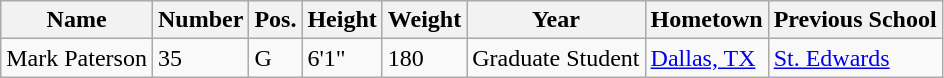<table class="wikitable sortable" border="1">
<tr>
<th>Name</th>
<th>Number</th>
<th>Pos.</th>
<th>Height</th>
<th>Weight</th>
<th>Year</th>
<th>Hometown</th>
<th class="unsortable">Previous School</th>
</tr>
<tr>
<td>Mark Paterson</td>
<td>35</td>
<td>G</td>
<td>6'1"</td>
<td>180</td>
<td>Graduate Student</td>
<td><a href='#'>Dallas, TX</a></td>
<td><a href='#'>St. Edwards</a></td>
</tr>
</table>
